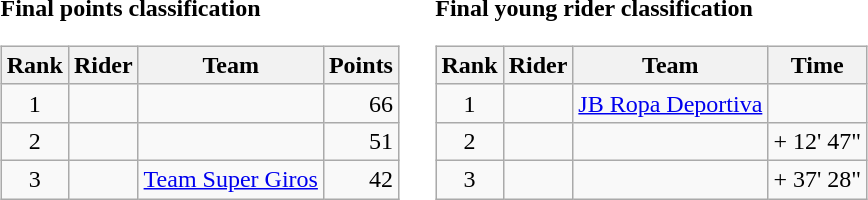<table>
<tr>
<td><strong>Final points classification</strong><br><table class="wikitable">
<tr>
<th scope="col">Rank</th>
<th scope="col">Rider</th>
<th scope="col">Team</th>
<th scope="col">Points</th>
</tr>
<tr>
<td style="text-align:center;">1</td>
<td> </td>
<td></td>
<td style="text-align:right;">66</td>
</tr>
<tr>
<td style="text-align:center;">2</td>
<td></td>
<td></td>
<td style="text-align:right;">51</td>
</tr>
<tr>
<td style="text-align:center;">3</td>
<td></td>
<td><a href='#'>Team Super Giros</a></td>
<td style="text-align:right;">42</td>
</tr>
</table>
</td>
<td></td>
<td><strong>Final young rider classification</strong><br><table class="wikitable">
<tr>
<th scope="col">Rank</th>
<th scope="col">Rider</th>
<th scope="col">Team</th>
<th scope="col">Time</th>
</tr>
<tr>
<td style="text-align:center;">1</td>
<td> </td>
<td><a href='#'>JB Ropa Deportiva</a></td>
<td style="text-align:right;"></td>
</tr>
<tr>
<td style="text-align:center;">2</td>
<td></td>
<td></td>
<td style="text-align:right;">+ 12' 47"</td>
</tr>
<tr>
<td style="text-align:center;">3</td>
<td></td>
<td></td>
<td style="text-align:right;">+ 37' 28"</td>
</tr>
</table>
</td>
</tr>
</table>
